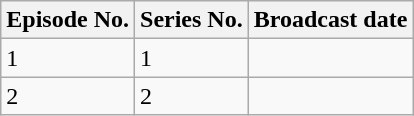<table class="wikitable">
<tr>
<th>Episode No.</th>
<th>Series No.</th>
<th>Broadcast date</th>
</tr>
<tr>
<td>1</td>
<td>1</td>
<td></td>
</tr>
<tr>
<td>2</td>
<td>2</td>
<td></td>
</tr>
</table>
